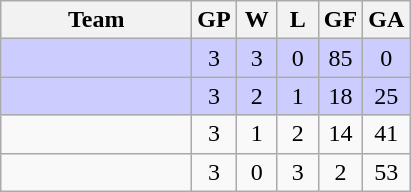<table class="wikitable" style="text-align:center">
<tr>
<th width="120">Team</th>
<th width="20">GP</th>
<th width="20">W</th>
<th width="20">L</th>
<th width="20">GF</th>
<th width="20">GA</th>
</tr>
<tr bgcolor="#ccccff">
<td align=left></td>
<td>3</td>
<td>3</td>
<td>0</td>
<td>85</td>
<td>0</td>
</tr>
<tr bgcolor="ccccff">
<td align=left></td>
<td>3</td>
<td>2</td>
<td>1</td>
<td>18</td>
<td>25</td>
</tr>
<tr>
<td align=left></td>
<td>3</td>
<td>1</td>
<td>2</td>
<td>14</td>
<td>41</td>
</tr>
<tr>
<td align=left></td>
<td>3</td>
<td>0</td>
<td>3</td>
<td>2</td>
<td>53</td>
</tr>
</table>
